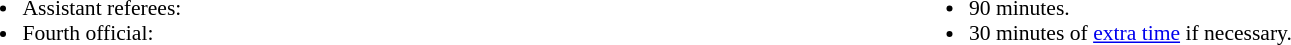<table style="width:100%; font-size:90%">
<tr>
<td style="width:50%; vertical-align:top"><br><ul><li>Assistant referees:</li><li>Fourth official:</li></ul></td>
<td style="width:50%; vertical-align:top"><br><ul><li>90 minutes.</li><li>30 minutes of <a href='#'>extra time</a> if necessary.</li></ul></td>
</tr>
</table>
